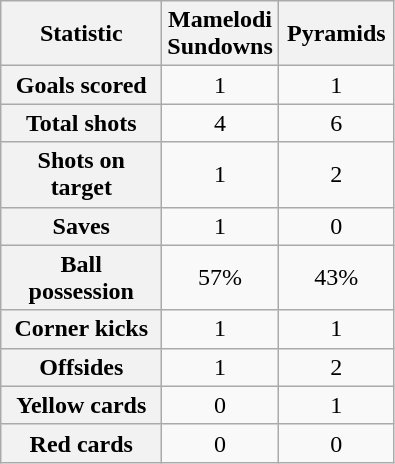<table class="wikitable plainrowheaders" style="text-align:center">
<tr>
<th scope="col" style="width:100px">Statistic</th>
<th scope="col" style="width:70px">Mamelodi Sundowns</th>
<th scope="col" style="width:70px">Pyramids</th>
</tr>
<tr>
<th scope=row>Goals scored</th>
<td>1</td>
<td>1</td>
</tr>
<tr>
<th scope=row>Total shots</th>
<td>4</td>
<td>6</td>
</tr>
<tr>
<th scope=row>Shots on target</th>
<td>1</td>
<td>2</td>
</tr>
<tr>
<th scope=row>Saves</th>
<td>1</td>
<td>0</td>
</tr>
<tr>
<th scope=row>Ball possession</th>
<td>57%</td>
<td>43%</td>
</tr>
<tr>
<th scope=row>Corner kicks</th>
<td>1</td>
<td>1</td>
</tr>
<tr>
<th scope=row>Offsides</th>
<td>1</td>
<td>2</td>
</tr>
<tr>
<th scope=row>Yellow cards</th>
<td>0</td>
<td>1</td>
</tr>
<tr>
<th scope=row>Red cards</th>
<td>0</td>
<td>0</td>
</tr>
</table>
